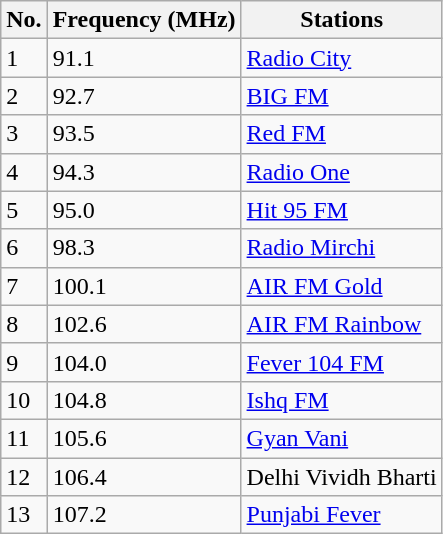<table class="wikitable">
<tr>
<th>No.</th>
<th>Frequency (MHz)</th>
<th>Stations</th>
</tr>
<tr>
<td>1</td>
<td>91.1</td>
<td><a href='#'>Radio City</a></td>
</tr>
<tr>
<td>2</td>
<td>92.7</td>
<td><a href='#'>BIG FM</a></td>
</tr>
<tr>
<td>3</td>
<td>93.5</td>
<td><a href='#'>Red FM</a></td>
</tr>
<tr>
<td>4</td>
<td>94.3</td>
<td><a href='#'>Radio One</a></td>
</tr>
<tr>
<td>5</td>
<td>95.0</td>
<td><a href='#'>Hit 95 FM</a></td>
</tr>
<tr>
<td>6</td>
<td>98.3</td>
<td><a href='#'>Radio Mirchi</a></td>
</tr>
<tr>
<td>7</td>
<td>100.1</td>
<td><a href='#'>AIR FM Gold</a></td>
</tr>
<tr>
<td>8</td>
<td>102.6</td>
<td><a href='#'>AIR FM Rainbow</a></td>
</tr>
<tr>
<td>9</td>
<td>104.0</td>
<td><a href='#'>Fever 104 FM</a></td>
</tr>
<tr>
<td>10</td>
<td>104.8</td>
<td><a href='#'>Ishq FM</a></td>
</tr>
<tr>
<td>11</td>
<td>105.6</td>
<td><a href='#'>Gyan Vani</a></td>
</tr>
<tr>
<td>12</td>
<td>106.4</td>
<td>Delhi Vividh Bharti</td>
</tr>
<tr>
<td>13</td>
<td>107.2</td>
<td><a href='#'>Punjabi Fever</a></td>
</tr>
</table>
